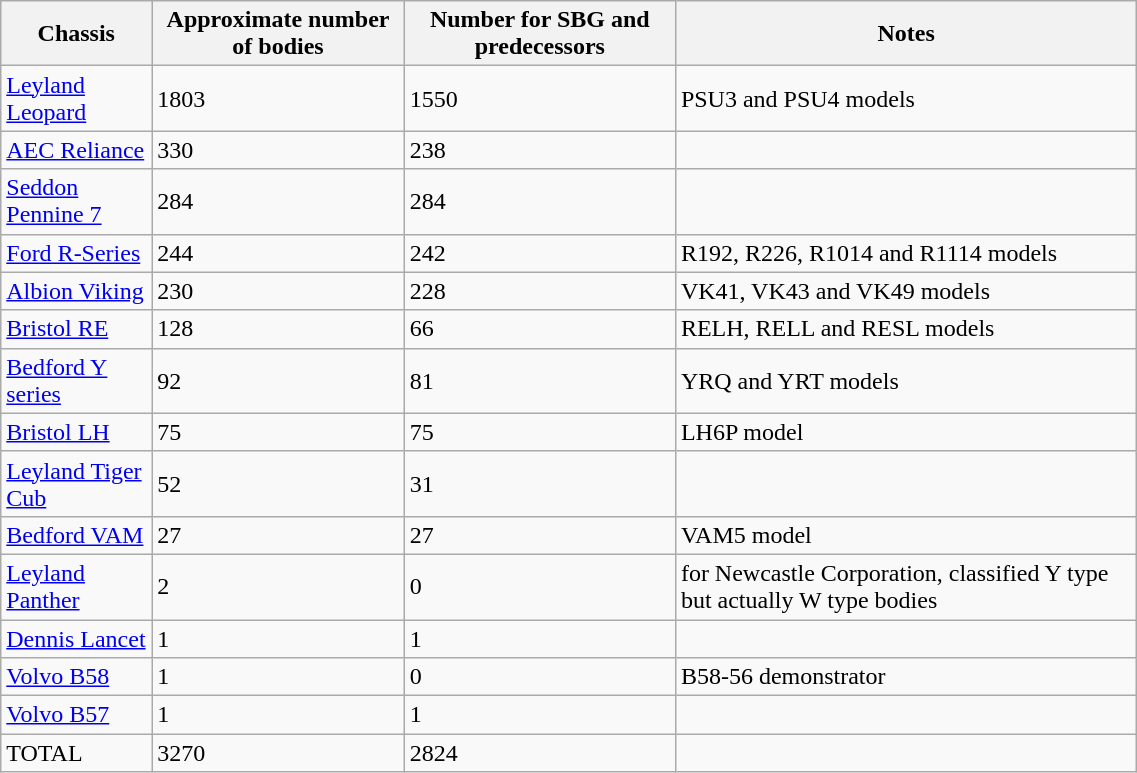<table class="wikitable" width="60%">
<tr>
<th>Chassis</th>
<th>Approximate number of bodies</th>
<th>Number for SBG and predecessors</th>
<th>Notes</th>
</tr>
<tr>
<td><a href='#'>Leyland Leopard</a></td>
<td>1803</td>
<td>1550</td>
<td>PSU3 and PSU4 models</td>
</tr>
<tr>
<td><a href='#'>AEC Reliance</a></td>
<td>330</td>
<td>238</td>
<td></td>
</tr>
<tr>
<td><a href='#'>Seddon Pennine 7</a></td>
<td>284</td>
<td>284</td>
<td></td>
</tr>
<tr>
<td><a href='#'>Ford R-Series</a></td>
<td>244</td>
<td>242</td>
<td>R192, R226, R1014 and R1114 models</td>
</tr>
<tr>
<td><a href='#'>Albion Viking</a></td>
<td>230</td>
<td>228</td>
<td>VK41, VK43 and VK49 models</td>
</tr>
<tr>
<td><a href='#'>Bristol RE</a></td>
<td>128</td>
<td>66</td>
<td>RELH, RELL and RESL models</td>
</tr>
<tr>
<td><a href='#'>Bedford Y series</a></td>
<td>92</td>
<td>81</td>
<td>YRQ and YRT models</td>
</tr>
<tr>
<td><a href='#'>Bristol LH</a></td>
<td>75</td>
<td>75</td>
<td>LH6P model</td>
</tr>
<tr>
<td><a href='#'>Leyland Tiger Cub</a></td>
<td>52</td>
<td>31</td>
<td></td>
</tr>
<tr>
<td><a href='#'>Bedford VAM</a></td>
<td>27</td>
<td>27</td>
<td>VAM5 model</td>
</tr>
<tr>
<td><a href='#'>Leyland Panther</a></td>
<td>2</td>
<td>0</td>
<td>for Newcastle Corporation, classified Y type but actually W type bodies</td>
</tr>
<tr>
<td><a href='#'>Dennis Lancet</a></td>
<td>1</td>
<td>1</td>
<td></td>
</tr>
<tr>
<td><a href='#'>Volvo B58</a></td>
<td>1</td>
<td>0</td>
<td>B58-56 demonstrator</td>
</tr>
<tr>
<td><a href='#'>Volvo B57</a></td>
<td>1</td>
<td>1</td>
<td></td>
</tr>
<tr>
<td>TOTAL</td>
<td>3270</td>
<td>2824</td>
</tr>
</table>
